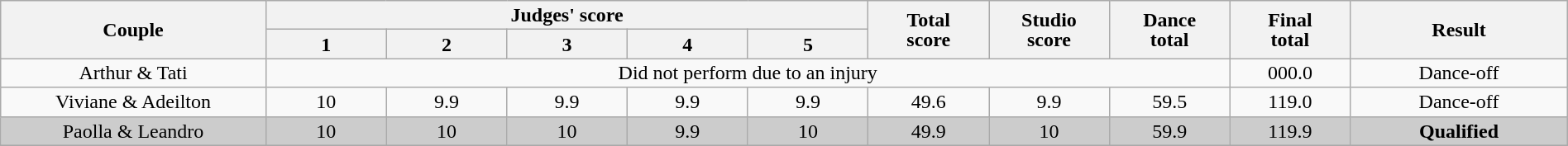<table class="wikitable" style="font-size:100%; line-height:16px; text-align:center" width="100%">
<tr>
<th rowspan=2 width="11.0%">Couple</th>
<th colspan=5 width="25.0%">Judges' score</th>
<th rowspan=2 width="05.0%">Total<br>score</th>
<th rowspan=2 width="05.0%">Studio<br>score</th>
<th rowspan=2 width="05.0%">Dance<br>total</th>
<th rowspan=2 width="05.0%">Final<br>total</th>
<th rowspan=2 width="09.0%">Result</th>
</tr>
<tr>
<th width="05.0%">1</th>
<th width="05.0%">2</th>
<th width="05.0%">3</th>
<th width="05.0%">4</th>
<th width="05.0%">5</th>
</tr>
<tr>
<td>Arthur & Tati</td>
<td colspan=8>Did not perform due to an injury</td>
<td>000.0</td>
<td>Dance-off</td>
</tr>
<tr>
<td>Viviane & Adeilton</td>
<td>10</td>
<td>9.9</td>
<td>9.9</td>
<td>9.9</td>
<td>9.9</td>
<td>49.6</td>
<td>9.9</td>
<td>59.5</td>
<td>119.0</td>
<td>Dance-off</td>
</tr>
<tr bgcolor=CCCCCC>
<td>Paolla & Leandro</td>
<td>10</td>
<td>10</td>
<td>10</td>
<td>9.9</td>
<td>10</td>
<td>49.9</td>
<td>10</td>
<td>59.9</td>
<td>119.9</td>
<td><strong>Qualified</strong></td>
</tr>
<tr>
</tr>
</table>
